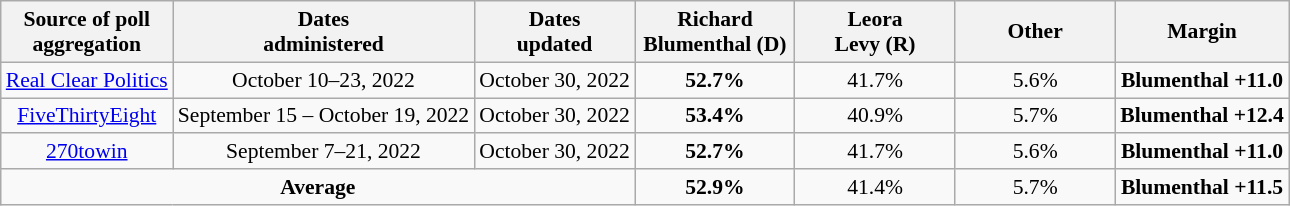<table class="wikitable sortable" style="text-align:center;font-size:90%;line-height:17px">
<tr>
<th>Source of poll<br>aggregation</th>
<th>Dates<br>administered</th>
<th>Dates<br>updated</th>
<th style="width:100px;">Richard<br>Blumenthal (D)</th>
<th style="width:100px;">Leora<br>Levy (R)</th>
<th style="width:100px;">Other<br></th>
<th>Margin</th>
</tr>
<tr>
<td><a href='#'>Real Clear Politics</a></td>
<td>October 10–23, 2022</td>
<td>October 30, 2022</td>
<td><strong>52.7%</strong></td>
<td>41.7%</td>
<td>5.6%</td>
<td><strong>Blumenthal +11.0</strong></td>
</tr>
<tr>
<td><a href='#'>FiveThirtyEight</a></td>
<td>September 15 – October 19, 2022</td>
<td>October 30, 2022</td>
<td><strong>53.4%</strong></td>
<td>40.9%</td>
<td>5.7%</td>
<td><strong>Blumenthal +12.4</strong></td>
</tr>
<tr>
<td><a href='#'>270towin</a></td>
<td>September 7–21, 2022</td>
<td>October 30, 2022</td>
<td><strong>52.7%</strong></td>
<td>41.7%</td>
<td>5.6%</td>
<td><strong>Blumenthal +11.0</strong></td>
</tr>
<tr>
<td colspan="3"><strong>Average</strong></td>
<td><strong>52.9%</strong></td>
<td>41.4%</td>
<td>5.7%</td>
<td><strong>Blumenthal +11.5</strong></td>
</tr>
</table>
